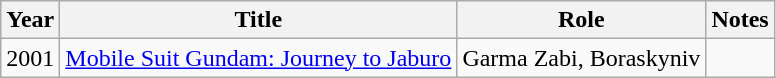<table class="wikitable sortable mw-collapsible">
<tr>
<th>Year</th>
<th>Title</th>
<th>Role</th>
<th>Notes</th>
</tr>
<tr>
<td>2001</td>
<td><a href='#'>Mobile Suit Gundam: Journey to Jaburo</a></td>
<td>Garma Zabi, Boraskyniv</td>
<td></td>
</tr>
</table>
